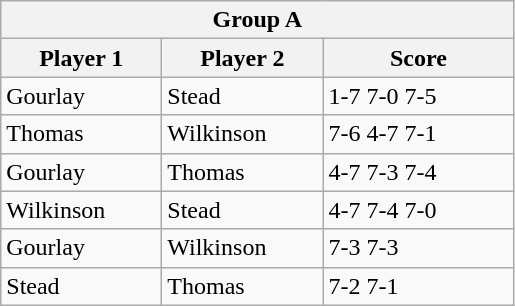<table class="wikitable">
<tr>
<th colspan="3">Group A</th>
</tr>
<tr>
<th width=100>Player 1</th>
<th width=100>Player 2</th>
<th width=120>Score</th>
</tr>
<tr>
<td>Gourlay</td>
<td>Stead</td>
<td>1-7 7-0 7-5</td>
</tr>
<tr>
<td>Thomas</td>
<td>Wilkinson</td>
<td>7-6 4-7 7-1</td>
</tr>
<tr>
<td>Gourlay</td>
<td>Thomas</td>
<td>4-7 7-3 7-4</td>
</tr>
<tr>
<td>Wilkinson</td>
<td>Stead</td>
<td>4-7 7-4 7-0</td>
</tr>
<tr>
<td>Gourlay</td>
<td>Wilkinson</td>
<td>7-3 7-3</td>
</tr>
<tr>
<td>Stead</td>
<td>Thomas</td>
<td>7-2 7-1</td>
</tr>
</table>
